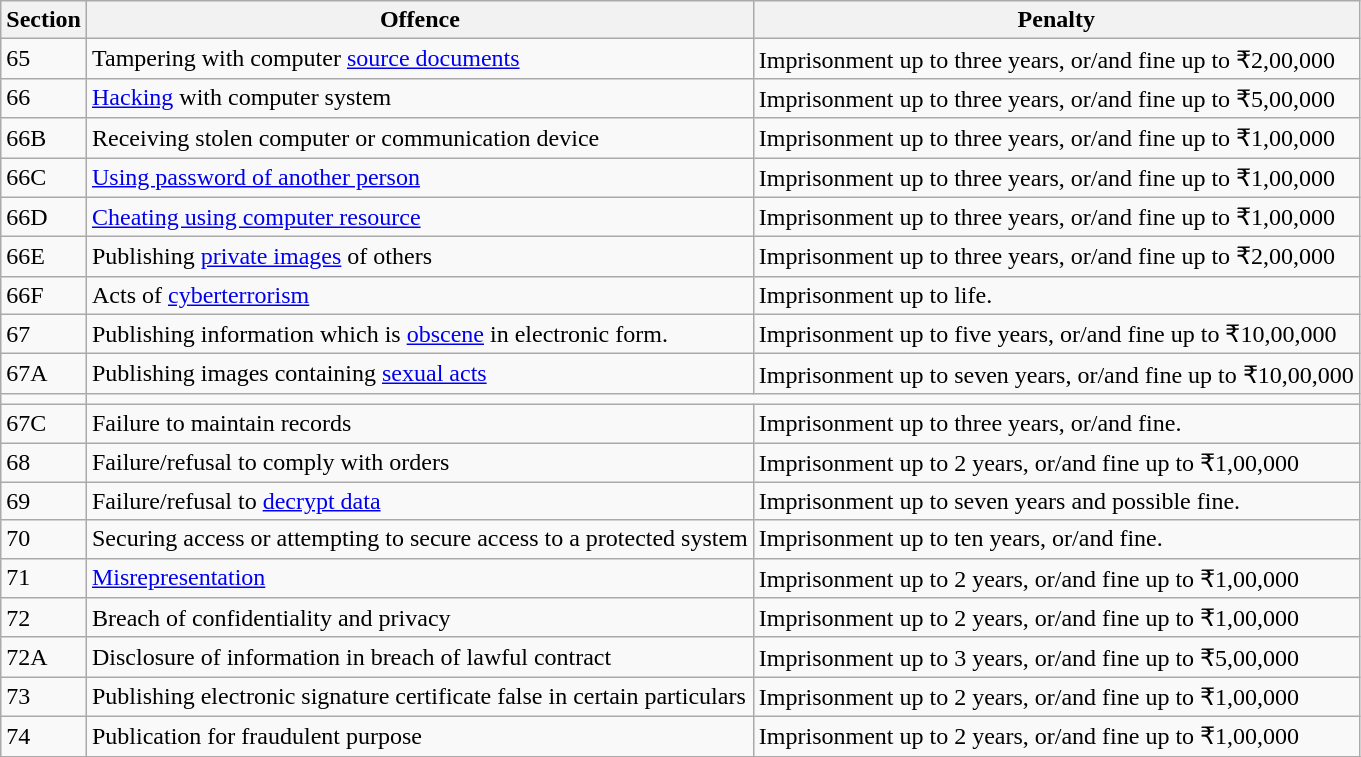<table class="wikitable">
<tr>
<th>Section</th>
<th>Offence</th>
<th>Penalty</th>
</tr>
<tr>
<td>65</td>
<td>Tampering with computer <a href='#'>source documents</a></td>
<td>Imprisonment up to three years, or/and  fine up to ₹2,00,000</td>
</tr>
<tr>
<td>66</td>
<td><a href='#'>Hacking</a> with computer system</td>
<td>Imprisonment up to three years, or/and  fine up to ₹5,00,000</td>
</tr>
<tr>
<td>66B</td>
<td>Receiving stolen computer or communication device</td>
<td>Imprisonment up to three years, or/and  fine up to ₹1,00,000</td>
</tr>
<tr>
<td>66C</td>
<td><a href='#'>Using password of another person</a></td>
<td>Imprisonment up to three years, or/and  fine up to ₹1,00,000</td>
</tr>
<tr>
<td>66D</td>
<td><a href='#'>Cheating using computer resource</a></td>
<td>Imprisonment up to three years, or/and  fine up to ₹1,00,000</td>
</tr>
<tr>
<td>66E</td>
<td>Publishing <a href='#'>private images</a> of others</td>
<td>Imprisonment up to three years, or/and  fine up to ₹2,00,000</td>
</tr>
<tr>
<td>66F</td>
<td>Acts of <a href='#'>cyberterrorism</a></td>
<td>Imprisonment up to life.</td>
</tr>
<tr>
<td>67</td>
<td>Publishing information which is <a href='#'>obscene</a> in electronic form.</td>
<td>Imprisonment up to five years, or/and  fine up to ₹10,00,000</td>
</tr>
<tr>
<td>67A</td>
<td>Publishing images containing <a href='#'>sexual acts</a></td>
<td>Imprisonment up to seven years, or/and  fine up to ₹10,00,000</td>
</tr>
<tr No]] or >
<td></td>
</tr>
<tr>
<td>67C</td>
<td>Failure to maintain records</td>
<td>Imprisonment up to three years, or/and  fine.</td>
</tr>
<tr>
<td>68</td>
<td>Failure/refusal to comply with orders</td>
<td>Imprisonment up to 2 years, or/and  fine up to ₹1,00,000</td>
</tr>
<tr>
<td>69</td>
<td>Failure/refusal to <a href='#'>decrypt data</a></td>
<td>Imprisonment up to seven years and possible fine.</td>
</tr>
<tr>
<td>70</td>
<td>Securing access or attempting to secure access to a protected system</td>
<td>Imprisonment up to ten years, or/and  fine.</td>
</tr>
<tr>
<td>71</td>
<td><a href='#'>Misrepresentation</a></td>
<td>Imprisonment up to 2 years, or/and  fine up to ₹1,00,000</td>
</tr>
<tr>
<td>72</td>
<td>Breach of confidentiality and privacy</td>
<td>Imprisonment up to 2 years, or/and  fine up to ₹1,00,000</td>
</tr>
<tr>
<td>72A</td>
<td>Disclosure of information in breach of lawful contract</td>
<td>Imprisonment up to 3 years, or/and  fine up to ₹5,00,000</td>
</tr>
<tr>
<td>73</td>
<td>Publishing electronic signature certificate false in certain particulars</td>
<td>Imprisonment up to 2 years, or/and  fine up to ₹1,00,000</td>
</tr>
<tr>
<td>74</td>
<td>Publication for fraudulent purpose</td>
<td>Imprisonment up to 2 years, or/and  fine up to ₹1,00,000</td>
</tr>
<tr>
</tr>
</table>
